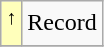<table class=wikitable>
<tr>
<td style="background:#ffffbb"><sup>↑</sup></td>
<td>Record</td>
</tr>
<tr>
</tr>
</table>
